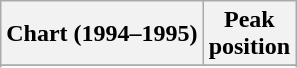<table class="wikitable plainrowheaders" style="text-align:center">
<tr>
<th scope="col">Chart (1994–1995)</th>
<th scope="col">Peak<br>position</th>
</tr>
<tr>
</tr>
<tr>
</tr>
</table>
